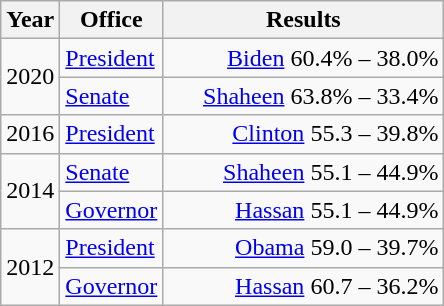<table class=wikitable>
<tr>
<th width="30">Year</th>
<th width="60">Office</th>
<th width="180">Results</th>
</tr>
<tr>
<td rowspan="2">2020</td>
<td><a href='#'>President</a></td>
<td align="right" ><a href='#'>Biden</a> 60.4% – 38.0%</td>
</tr>
<tr>
<td><a href='#'>Senate</a></td>
<td align="right" ><a href='#'>Shaheen</a> 63.8% – 33.4%</td>
</tr>
<tr>
<td>2016</td>
<td><a href='#'>President</a></td>
<td align="right" ><a href='#'>Clinton</a> 55.3 – 39.8%</td>
</tr>
<tr>
<td rowspan="2">2014</td>
<td><a href='#'>Senate</a></td>
<td align="right" ><a href='#'>Shaheen</a> 55.1 – 44.9%</td>
</tr>
<tr>
<td><a href='#'>Governor</a></td>
<td align="right" ><a href='#'>Hassan</a> 55.1 – 44.9%</td>
</tr>
<tr>
<td rowspan="2">2012</td>
<td><a href='#'>President</a></td>
<td align="right" ><a href='#'>Obama</a> 59.0 – 39.7%</td>
</tr>
<tr>
<td><a href='#'>Governor</a></td>
<td align="right" ><a href='#'>Hassan</a> 60.7 – 36.2%</td>
</tr>
</table>
